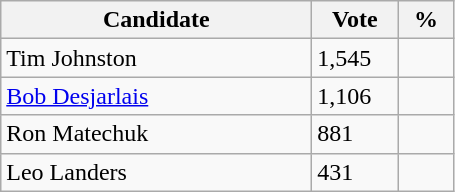<table class="wikitable">
<tr>
<th bgcolor="#DDDDFF" width="200px">Candidate</th>
<th bgcolor="#DDDDFF" width="50px">Vote</th>
<th bgcolor="#DDDDFF" width="30px">%</th>
</tr>
<tr>
<td>Tim Johnston</td>
<td>1,545</td>
<td></td>
</tr>
<tr>
<td><a href='#'>Bob Desjarlais</a></td>
<td>1,106</td>
<td></td>
</tr>
<tr>
<td>Ron Matechuk</td>
<td>881</td>
<td></td>
</tr>
<tr>
<td>Leo Landers</td>
<td>431</td>
<td></td>
</tr>
</table>
